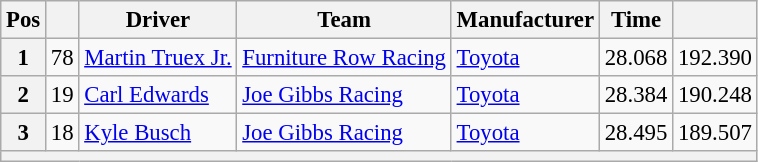<table class="wikitable" style="font-size:95%">
<tr>
<th>Pos</th>
<th></th>
<th>Driver</th>
<th>Team</th>
<th>Manufacturer</th>
<th>Time</th>
<th></th>
</tr>
<tr>
<th>1</th>
<td>78</td>
<td><a href='#'>Martin Truex Jr.</a></td>
<td><a href='#'>Furniture Row Racing</a></td>
<td><a href='#'>Toyota</a></td>
<td>28.068</td>
<td>192.390</td>
</tr>
<tr>
<th>2</th>
<td>19</td>
<td><a href='#'>Carl Edwards</a></td>
<td><a href='#'>Joe Gibbs Racing</a></td>
<td><a href='#'>Toyota</a></td>
<td>28.384</td>
<td>190.248</td>
</tr>
<tr>
<th>3</th>
<td>18</td>
<td><a href='#'>Kyle Busch</a></td>
<td><a href='#'>Joe Gibbs Racing</a></td>
<td><a href='#'>Toyota</a></td>
<td>28.495</td>
<td>189.507</td>
</tr>
<tr>
<th colspan="7"></th>
</tr>
</table>
